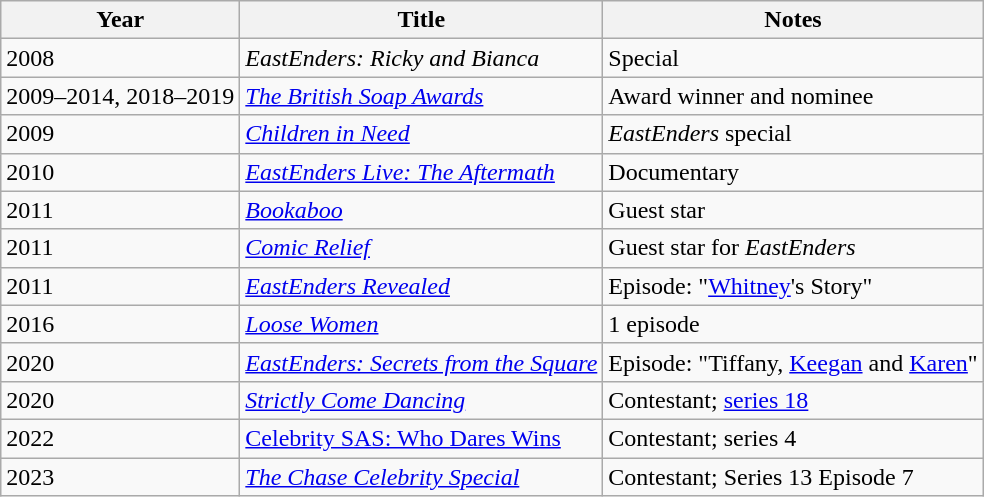<table class="wikitable">
<tr>
<th>Year</th>
<th>Title</th>
<th>Notes</th>
</tr>
<tr>
<td>2008</td>
<td><em>EastEnders: Ricky and Bianca</em></td>
<td>Special</td>
</tr>
<tr>
<td>2009–2014, 2018–2019</td>
<td><em><a href='#'>The British Soap Awards</a></em></td>
<td>Award winner and nominee</td>
</tr>
<tr>
<td>2009</td>
<td><em><a href='#'>Children in Need</a></em></td>
<td><em>EastEnders</em> special</td>
</tr>
<tr>
<td>2010</td>
<td><em><a href='#'>EastEnders Live: The Aftermath</a></em></td>
<td>Documentary</td>
</tr>
<tr>
<td>2011</td>
<td><em><a href='#'>Bookaboo</a></em></td>
<td>Guest star</td>
</tr>
<tr>
<td>2011</td>
<td><em><a href='#'>Comic Relief</a></em></td>
<td>Guest star for <em>EastEnders</em></td>
</tr>
<tr>
<td>2011</td>
<td><em><a href='#'>EastEnders Revealed</a></em></td>
<td>Episode: "<a href='#'>Whitney</a>'s Story"</td>
</tr>
<tr>
<td>2016</td>
<td><em><a href='#'>Loose Women</a></em></td>
<td>1 episode</td>
</tr>
<tr>
<td>2020</td>
<td><em><a href='#'>EastEnders: Secrets from the Square</a></em></td>
<td>Episode: "Tiffany, <a href='#'>Keegan</a> and <a href='#'>Karen</a>"</td>
</tr>
<tr>
<td>2020</td>
<td><em><a href='#'>Strictly Come Dancing</a></em></td>
<td>Contestant; <a href='#'>series 18</a></td>
</tr>
<tr>
<td>2022</td>
<td><a href='#'>Celebrity SAS: Who Dares Wins</a></td>
<td>Contestant; series 4</td>
</tr>
<tr>
<td>2023</td>
<td><em><a href='#'>The Chase Celebrity Special</a></em></td>
<td>Contestant; Series 13 Episode 7</td>
</tr>
</table>
